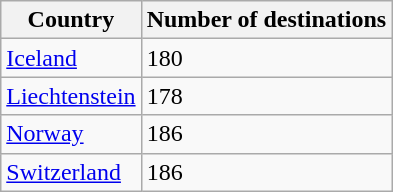<table class="wikitable sortable">
<tr>
<th>Country</th>
<th>Number of destinations</th>
</tr>
<tr>
<td><a href='#'>Iceland</a></td>
<td>180</td>
</tr>
<tr>
<td><a href='#'>Liechtenstein</a></td>
<td>178</td>
</tr>
<tr>
<td><a href='#'>Norway</a></td>
<td>186</td>
</tr>
<tr>
<td><a href='#'>Switzerland</a></td>
<td>186</td>
</tr>
</table>
